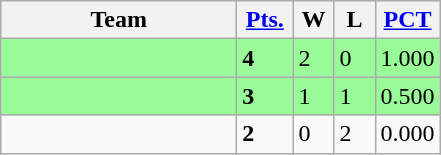<table class=wikitable>
<tr align=center>
<th width=150px>Team</th>
<th width=30px><a href='#'>Pts.</a></th>
<th width=20px>W</th>
<th width=20px>L</th>
<th><a href='#'>PCT</a></th>
</tr>
<tr bgcolor="#98fb98">
<td></td>
<td><strong>4</strong></td>
<td>2</td>
<td>0</td>
<td>1.000</td>
</tr>
<tr bgcolor="#98fb98">
<td></td>
<td><strong>3</strong></td>
<td>1</td>
<td>1</td>
<td>0.500</td>
</tr>
<tr>
<td></td>
<td><strong>2</strong></td>
<td>0</td>
<td>2</td>
<td>0.000</td>
</tr>
</table>
